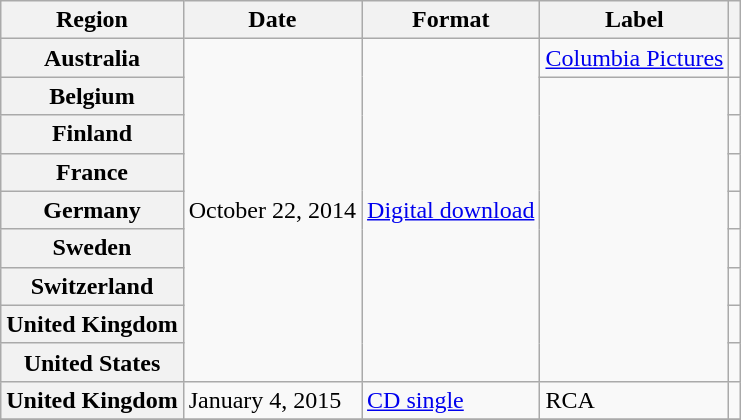<table class="wikitable plainrowheaders">
<tr>
<th>Region</th>
<th>Date</th>
<th>Format</th>
<th>Label</th>
<th></th>
</tr>
<tr>
<th scope="row">Australia</th>
<td rowspan="9">October 22, 2014</td>
<td rowspan="9"><a href='#'>Digital download</a></td>
<td><a href='#'>Columbia Pictures</a></td>
<td></td>
</tr>
<tr>
<th scope="row">Belgium</th>
<td rowspan="8"></td>
<td></td>
</tr>
<tr>
<th scope="row">Finland</th>
<td></td>
</tr>
<tr>
<th scope="row">France</th>
<td></td>
</tr>
<tr>
<th scope="row">Germany</th>
<td></td>
</tr>
<tr>
<th scope="row">Sweden</th>
<td></td>
</tr>
<tr>
<th scope="row">Switzerland</th>
<td></td>
</tr>
<tr>
<th scope="row">United Kingdom</th>
<td></td>
</tr>
<tr>
<th scope="row">United States</th>
<td></td>
</tr>
<tr>
<th scope="row">United Kingdom</th>
<td>January 4, 2015</td>
<td><a href='#'>CD single</a></td>
<td>RCA</td>
<td></td>
</tr>
<tr>
</tr>
</table>
